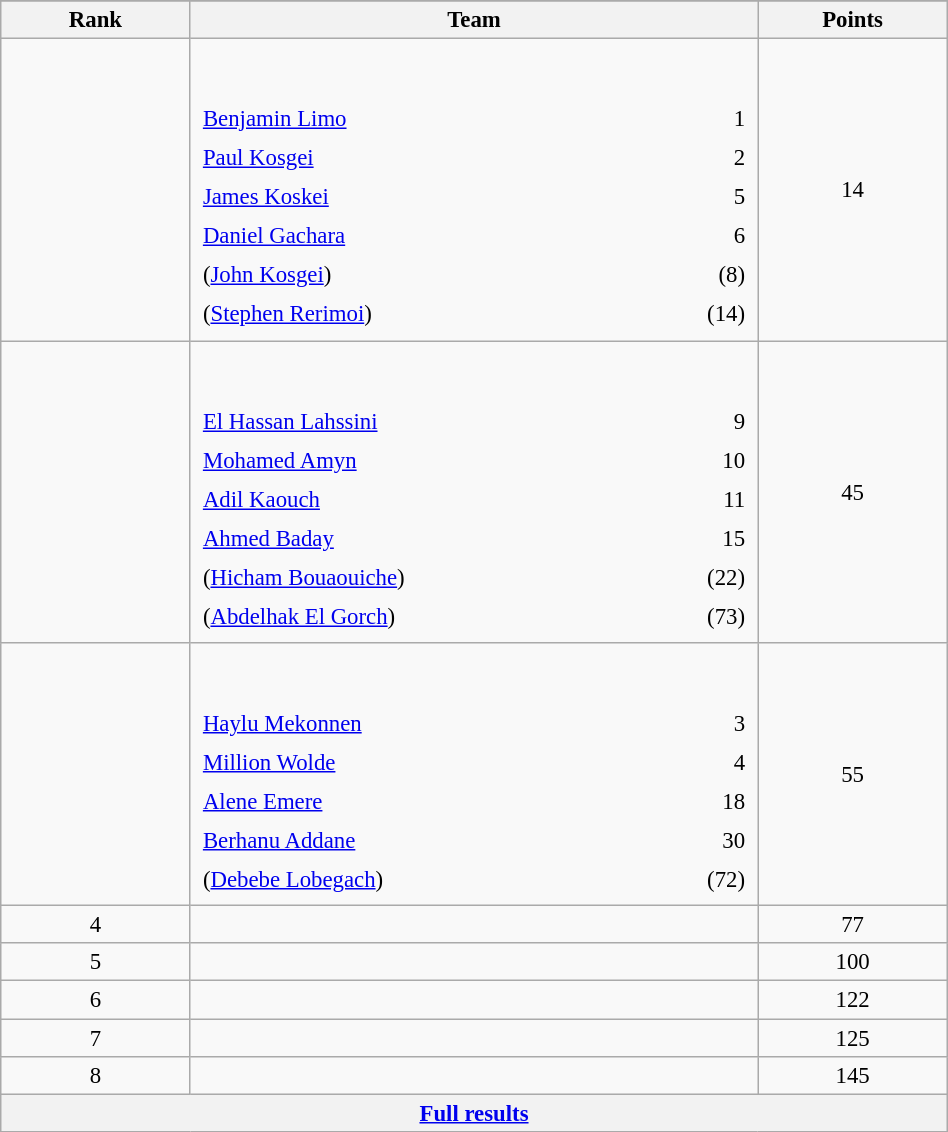<table class="wikitable sortable" style=" text-align:center; font-size:95%;" width="50%">
<tr>
</tr>
<tr>
<th width=10%>Rank</th>
<th width=30%>Team</th>
<th width=10%>Points</th>
</tr>
<tr>
<td align=center></td>
<td align=left> <br><br><table width=100%>
<tr>
<td align=left style="border:0"><a href='#'>Benjamin Limo</a></td>
<td align=right style="border:0">1</td>
</tr>
<tr>
<td align=left style="border:0"><a href='#'>Paul Kosgei</a></td>
<td align=right style="border:0">2</td>
</tr>
<tr>
<td align=left style="border:0"><a href='#'>James Koskei</a></td>
<td align=right style="border:0">5</td>
</tr>
<tr>
<td align=left style="border:0"><a href='#'>Daniel Gachara</a></td>
<td align=right style="border:0">6</td>
</tr>
<tr>
<td align=left style="border:0">(<a href='#'>John Kosgei</a>)</td>
<td align=right style="border:0">(8)</td>
</tr>
<tr>
<td align=left style="border:0">(<a href='#'>Stephen Rerimoi</a>)</td>
<td align=right style="border:0">(14)</td>
</tr>
</table>
</td>
<td>14</td>
</tr>
<tr>
<td align=center></td>
<td align=left> <br><br><table width=100%>
<tr>
<td align=left style="border:0"><a href='#'>El Hassan Lahssini</a></td>
<td align=right style="border:0">9</td>
</tr>
<tr>
<td align=left style="border:0"><a href='#'>Mohamed Amyn</a></td>
<td align=right style="border:0">10</td>
</tr>
<tr>
<td align=left style="border:0"><a href='#'>Adil Kaouch</a></td>
<td align=right style="border:0">11</td>
</tr>
<tr>
<td align=left style="border:0"><a href='#'>Ahmed Baday</a></td>
<td align=right style="border:0">15</td>
</tr>
<tr>
<td align=left style="border:0">(<a href='#'>Hicham Bouaouiche</a>)</td>
<td align=right style="border:0">(22)</td>
</tr>
<tr>
<td align=left style="border:0">(<a href='#'>Abdelhak El Gorch</a>)</td>
<td align=right style="border:0">(73)</td>
</tr>
</table>
</td>
<td>45</td>
</tr>
<tr>
<td align=center></td>
<td align=left> <br><br><table width=100%>
<tr>
<td align=left style="border:0"><a href='#'>Haylu Mekonnen</a></td>
<td align=right style="border:0">3</td>
</tr>
<tr>
<td align=left style="border:0"><a href='#'>Million Wolde</a></td>
<td align=right style="border:0">4</td>
</tr>
<tr>
<td align=left style="border:0"><a href='#'>Alene Emere</a></td>
<td align=right style="border:0">18</td>
</tr>
<tr>
<td align=left style="border:0"><a href='#'>Berhanu Addane</a></td>
<td align=right style="border:0">30</td>
</tr>
<tr>
<td align=left style="border:0">(<a href='#'>Debebe Lobegach</a>)</td>
<td align=right style="border:0">(72)</td>
</tr>
</table>
</td>
<td>55</td>
</tr>
<tr>
<td align=center>4</td>
<td align=left></td>
<td>77</td>
</tr>
<tr>
<td align=center>5</td>
<td align=left></td>
<td>100</td>
</tr>
<tr>
<td align=center>6</td>
<td align=left></td>
<td>122</td>
</tr>
<tr>
<td align=center>7</td>
<td align=left></td>
<td>125</td>
</tr>
<tr>
<td align=center>8</td>
<td align=left></td>
<td>145</td>
</tr>
<tr class="sortbottom">
<th colspan=3 align=center><a href='#'>Full results</a></th>
</tr>
</table>
